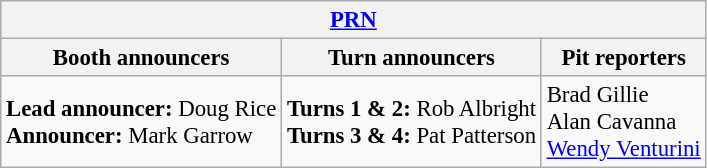<table class="wikitable" style="font-size: 95%;">
<tr>
<th colspan="3"><a href='#'>PRN</a></th>
</tr>
<tr>
<th>Booth announcers</th>
<th>Turn announcers</th>
<th>Pit reporters</th>
</tr>
<tr>
<td><strong>Lead announcer:</strong> Doug Rice<br><strong>Announcer:</strong> Mark Garrow</td>
<td><strong>Turns 1 & 2:</strong> Rob Albright<br><strong>Turns 3 & 4:</strong> Pat Patterson</td>
<td>Brad Gillie<br>Alan Cavanna<br><a href='#'>Wendy Venturini</a></td>
</tr>
</table>
